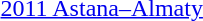<table>
<tr>
<td><a href='#'>2011 Astana–Almaty</a></td>
<td></td>
<td></td>
<td></td>
</tr>
</table>
